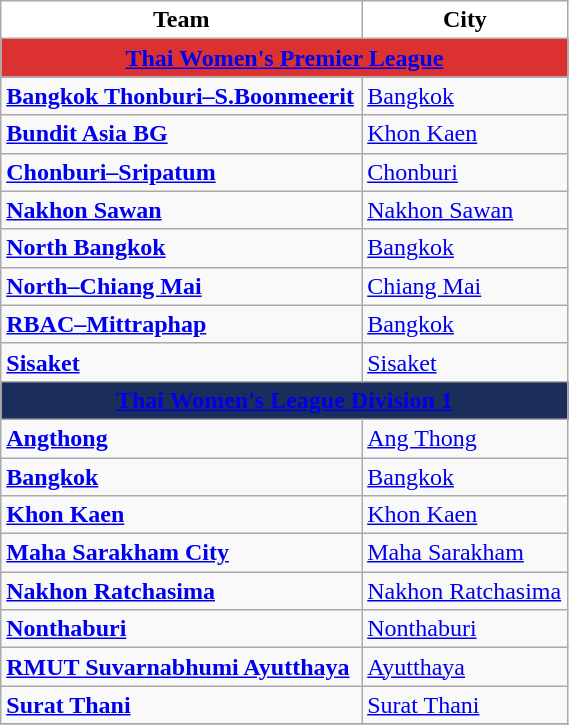<table class="wikitable collapsible autocollapse" style="text-align:left; width:30%;">
<tr>
<th style="background:white">Team</th>
<th style="background:white">City</th>
</tr>
<tr>
<th style="background:#DB3131;" colspan="6"><a href='#'><span>Thai Women's Premier League</span></a></th>
</tr>
<tr>
<td><strong><a href='#'>Bangkok Thonburi–S.Boonmeerit</a></strong></td>
<td><a href='#'>Bangkok</a></td>
</tr>
<tr>
<td><strong><a href='#'>Bundit Asia BG</a></strong></td>
<td><a href='#'>Khon Kaen</a></td>
</tr>
<tr>
<td><strong><a href='#'>Chonburi–Sripatum</a></strong></td>
<td><a href='#'>Chonburi</a></td>
</tr>
<tr>
<td><strong><a href='#'>Nakhon Sawan</a></strong></td>
<td><a href='#'>Nakhon Sawan</a></td>
</tr>
<tr>
<td><strong><a href='#'>North Bangkok</a></strong></td>
<td><a href='#'>Bangkok</a></td>
</tr>
<tr>
<td><strong><a href='#'>North–Chiang Mai</a></strong></td>
<td><a href='#'>Chiang Mai</a></td>
</tr>
<tr>
<td><strong><a href='#'>RBAC–Mittraphap</a></strong></td>
<td><a href='#'>Bangkok</a></td>
</tr>
<tr>
<td><strong><a href='#'>Sisaket</a></strong></td>
<td><a href='#'>Sisaket</a></td>
</tr>
<tr>
<th style="background:#1A2D5B;" colspan="6"><a href='#'><span>Thai Women's League Division 1</span></a></th>
</tr>
<tr>
<td><strong><a href='#'>Angthong</a></strong></td>
<td><a href='#'>Ang Thong</a></td>
</tr>
<tr>
<td><strong><a href='#'>Bangkok</a></strong></td>
<td><a href='#'>Bangkok</a></td>
</tr>
<tr>
<td><strong><a href='#'>Khon Kaen</a></strong></td>
<td><a href='#'>Khon Kaen</a></td>
</tr>
<tr>
<td><strong><a href='#'>Maha Sarakham City</a></strong></td>
<td><a href='#'>Maha Sarakham</a></td>
</tr>
<tr>
<td><strong><a href='#'>Nakhon Ratchasima</a></strong></td>
<td><a href='#'>Nakhon Ratchasima</a></td>
</tr>
<tr>
<td><strong><a href='#'>Nonthaburi</a></strong></td>
<td><a href='#'>Nonthaburi</a></td>
</tr>
<tr>
<td><strong><a href='#'>RMUT Suvarnabhumi Ayutthaya</a></strong></td>
<td><a href='#'>Ayutthaya</a></td>
</tr>
<tr>
<td><strong><a href='#'>Surat Thani</a></strong></td>
<td><a href='#'>Surat Thani</a></td>
</tr>
<tr>
</tr>
</table>
